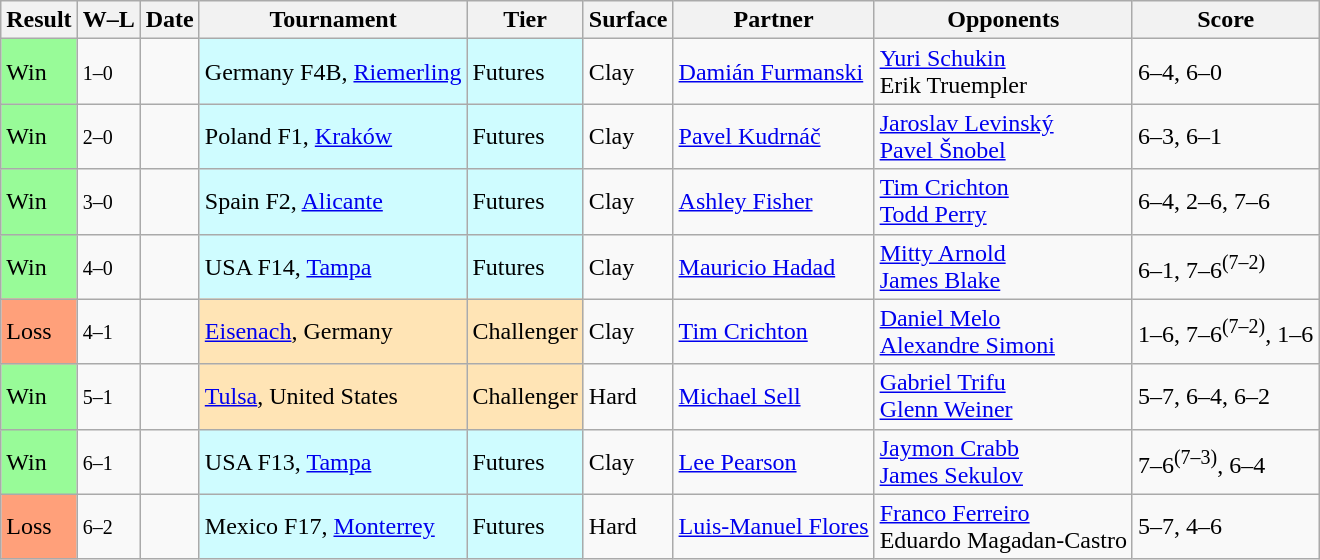<table class="sortable wikitable">
<tr>
<th>Result</th>
<th class="unsortable">W–L</th>
<th>Date</th>
<th>Tournament</th>
<th>Tier</th>
<th>Surface</th>
<th>Partner</th>
<th>Opponents</th>
<th class="unsortable">Score</th>
</tr>
<tr>
<td style="background:#98fb98;">Win</td>
<td><small>1–0</small></td>
<td></td>
<td style="background:#cffcff;">Germany F4B, <a href='#'>Riemerling</a></td>
<td style="background:#cffcff;">Futures</td>
<td>Clay</td>
<td> <a href='#'>Damián Furmanski</a></td>
<td> <a href='#'>Yuri Schukin</a> <br>  Erik Truempler</td>
<td>6–4, 6–0</td>
</tr>
<tr>
<td style="background:#98fb98;">Win</td>
<td><small>2–0</small></td>
<td></td>
<td style="background:#cffcff;">Poland F1, <a href='#'>Kraków</a></td>
<td style="background:#cffcff;">Futures</td>
<td>Clay</td>
<td> <a href='#'>Pavel Kudrnáč</a></td>
<td> <a href='#'>Jaroslav Levinský</a> <br>  <a href='#'>Pavel Šnobel</a></td>
<td>6–3, 6–1</td>
</tr>
<tr>
<td style="background:#98fb98;">Win</td>
<td><small>3–0</small></td>
<td></td>
<td style="background:#cffcff;">Spain F2, <a href='#'>Alicante</a></td>
<td style="background:#cffcff;">Futures</td>
<td>Clay</td>
<td> <a href='#'>Ashley Fisher</a></td>
<td> <a href='#'>Tim Crichton</a> <br>  <a href='#'>Todd Perry</a></td>
<td>6–4, 2–6, 7–6</td>
</tr>
<tr>
<td style="background:#98fb98;">Win</td>
<td><small>4–0</small></td>
<td></td>
<td style="background:#cffcff;">USA F14, <a href='#'>Tampa</a></td>
<td style="background:#cffcff;">Futures</td>
<td>Clay</td>
<td> <a href='#'>Mauricio Hadad</a></td>
<td> <a href='#'>Mitty Arnold</a> <br>  <a href='#'>James Blake</a></td>
<td>6–1, 7–6<sup>(7–2)</sup></td>
</tr>
<tr>
<td style="background:#ffa07a;">Loss</td>
<td><small>4–1</small></td>
<td></td>
<td style="background:moccasin;"><a href='#'>Eisenach</a>, Germany</td>
<td style="background:moccasin;">Challenger</td>
<td>Clay</td>
<td> <a href='#'>Tim Crichton</a></td>
<td> <a href='#'>Daniel Melo</a> <br>  <a href='#'>Alexandre Simoni</a></td>
<td>1–6, 7–6<sup>(7–2)</sup>, 1–6</td>
</tr>
<tr>
<td style="background:#98fb98;">Win</td>
<td><small>5–1</small></td>
<td></td>
<td style="background:moccasin;"><a href='#'>Tulsa</a>, United States</td>
<td style="background:moccasin;">Challenger</td>
<td>Hard</td>
<td> <a href='#'>Michael Sell</a></td>
<td> <a href='#'>Gabriel Trifu</a> <br>  <a href='#'>Glenn Weiner</a></td>
<td>5–7, 6–4, 6–2</td>
</tr>
<tr>
<td style="background:#98fb98;">Win</td>
<td><small>6–1</small></td>
<td></td>
<td style="background:#cffcff;">USA F13, <a href='#'>Tampa</a></td>
<td style="background:#cffcff;">Futures</td>
<td>Clay</td>
<td> <a href='#'>Lee Pearson</a></td>
<td> <a href='#'>Jaymon Crabb</a> <br>  <a href='#'>James Sekulov</a></td>
<td>7–6<sup>(7–3)</sup>, 6–4</td>
</tr>
<tr>
<td style="background:#ffa07a;">Loss</td>
<td><small>6–2</small></td>
<td></td>
<td style="background:#cffcff;">Mexico F17, <a href='#'>Monterrey</a></td>
<td style="background:#cffcff;">Futures</td>
<td>Hard</td>
<td> <a href='#'>Luis-Manuel Flores</a></td>
<td> <a href='#'>Franco Ferreiro</a> <br>  Eduardo Magadan-Castro</td>
<td>5–7, 4–6</td>
</tr>
</table>
